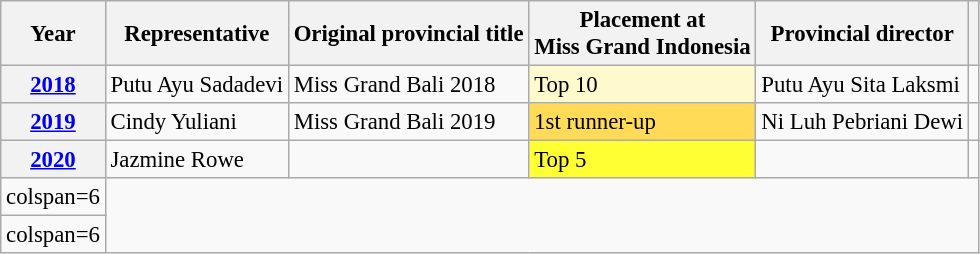<table class="wikitable defaultcenter col2left col5left" style="font-size:95%;">
<tr>
<th>Year</th>
<th>Representative</th>
<th>Original provincial title</th>
<th>Placement at<br>Miss Grand Indonesia</th>
<th>Provincial director</th>
<th></th>
</tr>
<tr>
<th><a href='#'>2018</a></th>
<td>Putu Ayu Sadadevi</td>
<td>Miss Grand Bali 2018</td>
<td bgcolor=#FFFACD>Top 10</td>
<td>Putu Ayu Sita Laksmi</td>
<td></td>
</tr>
<tr>
<th><a href='#'>2019</a></th>
<td>Cindy Yuliani</td>
<td>Miss Grand Bali 2019</td>
<td bgcolor=#FFDB58>1st runner-up</td>
<td>Ni Luh Pebriani Dewi</td>
<td></td>
</tr>
<tr>
<th><a href='#'>2020</a></th>
<td>Jazmine Rowe</td>
<td></td>
<td bgcolor=#FFFF33>Top 5</td>
<td></td>
<td></td>
</tr>
<tr>
<td>colspan=6 </td>
</tr>
<tr>
<td>colspan=6 </td>
</tr>
</table>
